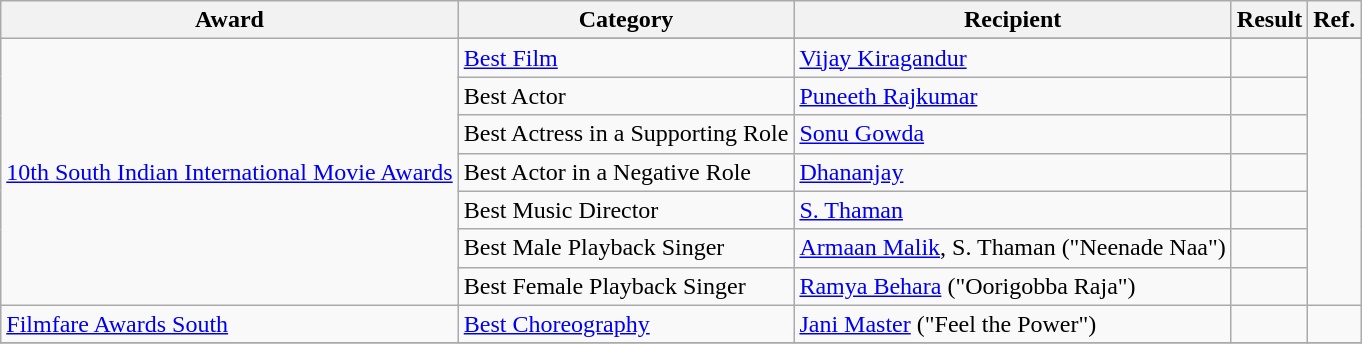<table class="wikitable">
<tr>
<th>Award</th>
<th>Category</th>
<th>Recipient</th>
<th>Result</th>
<th>Ref.</th>
</tr>
<tr>
<td rowspan=8><a href='#'>10th South Indian International Movie Awards</a></td>
</tr>
<tr>
<td><a href='#'>Best Film</a></td>
<td><a href='#'>Vijay Kiragandur</a></td>
<td></td>
<td rowspan=7></td>
</tr>
<tr>
<td>Best Actor</td>
<td><a href='#'>Puneeth Rajkumar</a></td>
<td></td>
</tr>
<tr>
<td>Best Actress in a Supporting Role</td>
<td><a href='#'>Sonu Gowda</a></td>
<td></td>
</tr>
<tr>
<td>Best Actor in a Negative Role</td>
<td><a href='#'>Dhananjay</a></td>
<td></td>
</tr>
<tr>
<td>Best Music Director</td>
<td><a href='#'>S. Thaman</a></td>
<td></td>
</tr>
<tr>
<td>Best Male Playback Singer</td>
<td><a href='#'>Armaan Malik</a>, S. Thaman ("Neenade Naa")</td>
<td></td>
</tr>
<tr>
<td>Best Female Playback Singer</td>
<td><a href='#'>Ramya Behara</a> ("Oorigobba Raja")</td>
<td></td>
</tr>
<tr>
<td><a href='#'>Filmfare Awards South</a></td>
<td><a href='#'>Best Choreography</a></td>
<td><a href='#'>Jani Master</a> ("Feel the Power")</td>
<td></td>
<td></td>
</tr>
<tr>
</tr>
</table>
